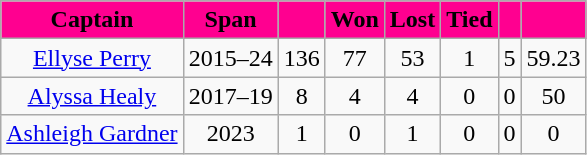<table class="wikitable" style="font-size:100%">
<tr>
<th style="background:#ff0090;">Captain</th>
<th style="background:#ff0090;">Span</th>
<th style="background:#ff0090;"></th>
<th style="background:#ff0090;">Won</th>
<th style="background:#ff0090;">Lost</th>
<th style="background:#ff0090;">Tied</th>
<th style="background:#ff0090;"></th>
<th style="background:#ff0090;"></th>
</tr>
<tr align=center>
<td><a href='#'>Ellyse Perry</a></td>
<td>2015–24</td>
<td>136</td>
<td>77</td>
<td>53</td>
<td>1</td>
<td>5</td>
<td>59.23</td>
</tr>
<tr align=center>
<td><a href='#'>Alyssa Healy</a></td>
<td>2017–19</td>
<td>8</td>
<td>4</td>
<td>4</td>
<td>0</td>
<td>0</td>
<td>50</td>
</tr>
<tr align=center>
<td><a href='#'>Ashleigh Gardner</a></td>
<td>2023</td>
<td>1</td>
<td>0</td>
<td>1</td>
<td>0</td>
<td>0</td>
<td>0</td>
</tr>
</table>
